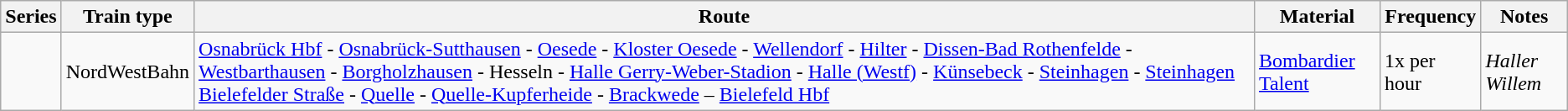<table class="wikitable vatop">
<tr>
<th>Series</th>
<th>Train type</th>
<th>Route</th>
<th>Material</th>
<th>Frequency</th>
<th>Notes</th>
</tr>
<tr>
<td></td>
<td>NordWestBahn</td>
<td><a href='#'>Osnabrück Hbf</a> - <a href='#'>Osnabrück-Sutthausen</a> - <a href='#'>Oesede</a> - <a href='#'>Kloster Oesede</a> - <a href='#'>Wellendorf</a> - <a href='#'>Hilter</a> - <a href='#'>Dissen-Bad Rothenfelde</a> - <a href='#'>Westbarthausen</a> - <a href='#'>Borgholzhausen</a> - Hesseln - <a href='#'>Halle Gerry-Weber-Stadion</a> - <a href='#'>Halle (Westf)</a> - <a href='#'>Künsebeck</a> - <a href='#'>Steinhagen</a> - <a href='#'>Steinhagen Bielefelder Straße</a> - <a href='#'>Quelle</a> - <a href='#'>Quelle-Kupferheide</a> - <a href='#'>Brackwede</a> – <a href='#'>Bielefeld Hbf</a></td>
<td><a href='#'>Bombardier Talent</a></td>
<td>1x per hour</td>
<td><em>Haller Willem</em></td>
</tr>
</table>
